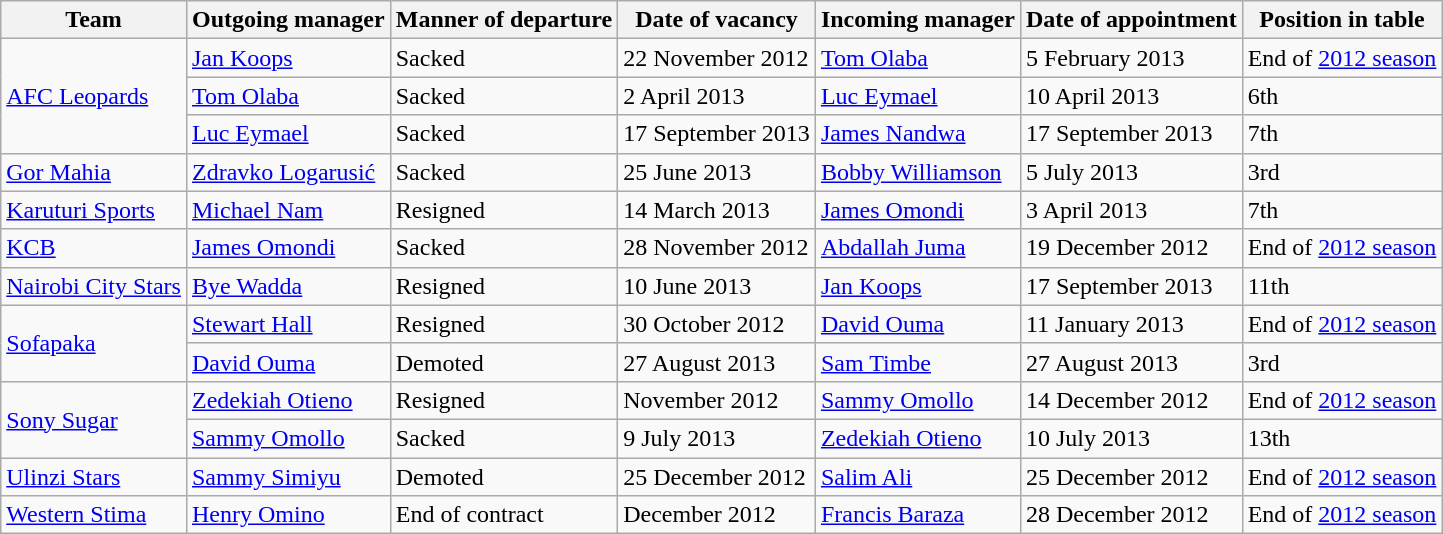<table class="wikitable sortable">
<tr>
<th>Team</th>
<th>Outgoing manager</th>
<th>Manner of departure</th>
<th>Date of vacancy</th>
<th>Incoming manager</th>
<th>Date of appointment</th>
<th>Position in table</th>
</tr>
<tr>
<td rowspan="3"><a href='#'>AFC Leopards</a></td>
<td> <a href='#'>Jan Koops</a></td>
<td>Sacked</td>
<td>22 November 2012</td>
<td> <a href='#'>Tom Olaba</a></td>
<td>5 February 2013</td>
<td>End of <a href='#'>2012 season</a></td>
</tr>
<tr>
<td> <a href='#'>Tom Olaba</a></td>
<td>Sacked</td>
<td>2 April 2013</td>
<td> <a href='#'>Luc Eymael</a></td>
<td>10 April 2013</td>
<td>6th</td>
</tr>
<tr>
<td> <a href='#'>Luc Eymael</a></td>
<td>Sacked</td>
<td>17 September 2013</td>
<td> <a href='#'>James Nandwa</a></td>
<td>17 September 2013</td>
<td>7th</td>
</tr>
<tr>
<td><a href='#'>Gor Mahia</a></td>
<td> <a href='#'>Zdravko Logarusić</a></td>
<td>Sacked</td>
<td>25 June 2013</td>
<td> <a href='#'>Bobby Williamson</a></td>
<td>5 July 2013</td>
<td>3rd</td>
</tr>
<tr>
<td><a href='#'>Karuturi Sports</a></td>
<td> <a href='#'>Michael Nam</a></td>
<td>Resigned</td>
<td>14 March 2013</td>
<td> <a href='#'>James Omondi</a></td>
<td>3 April 2013</td>
<td>7th</td>
</tr>
<tr>
<td><a href='#'>KCB</a></td>
<td> <a href='#'>James Omondi</a></td>
<td>Sacked</td>
<td>28 November 2012</td>
<td> <a href='#'>Abdallah Juma</a></td>
<td>19 December 2012</td>
<td>End of <a href='#'>2012 season</a></td>
</tr>
<tr>
<td><a href='#'>Nairobi City Stars</a></td>
<td> <a href='#'>Bye Wadda</a></td>
<td>Resigned</td>
<td>10 June 2013</td>
<td> <a href='#'>Jan Koops</a></td>
<td>17 September 2013</td>
<td>11th</td>
</tr>
<tr>
<td rowspan="2"><a href='#'>Sofapaka</a></td>
<td> <a href='#'>Stewart Hall</a></td>
<td>Resigned</td>
<td>30 October 2012</td>
<td> <a href='#'>David Ouma</a></td>
<td>11 January 2013</td>
<td>End of <a href='#'>2012 season</a></td>
</tr>
<tr>
<td> <a href='#'>David Ouma</a></td>
<td>Demoted</td>
<td>27 August 2013</td>
<td> <a href='#'>Sam Timbe</a></td>
<td>27 August 2013</td>
<td>3rd</td>
</tr>
<tr>
<td rowspan="2"><a href='#'>Sony Sugar</a></td>
<td> <a href='#'>Zedekiah Otieno</a></td>
<td>Resigned</td>
<td>November 2012</td>
<td> <a href='#'>Sammy Omollo</a></td>
<td>14 December 2012</td>
<td>End of <a href='#'>2012 season</a></td>
</tr>
<tr>
<td> <a href='#'>Sammy Omollo</a></td>
<td>Sacked</td>
<td>9 July 2013</td>
<td> <a href='#'>Zedekiah Otieno</a></td>
<td>10 July 2013</td>
<td>13th</td>
</tr>
<tr>
<td><a href='#'>Ulinzi Stars</a></td>
<td> <a href='#'>Sammy Simiyu</a></td>
<td>Demoted</td>
<td>25 December 2012</td>
<td> <a href='#'>Salim Ali</a></td>
<td>25 December 2012</td>
<td>End of <a href='#'>2012 season</a></td>
</tr>
<tr>
<td><a href='#'>Western Stima</a></td>
<td> <a href='#'>Henry Omino</a></td>
<td>End of contract</td>
<td>December 2012</td>
<td> <a href='#'>Francis Baraza</a></td>
<td>28 December 2012</td>
<td>End of <a href='#'>2012 season</a></td>
</tr>
</table>
